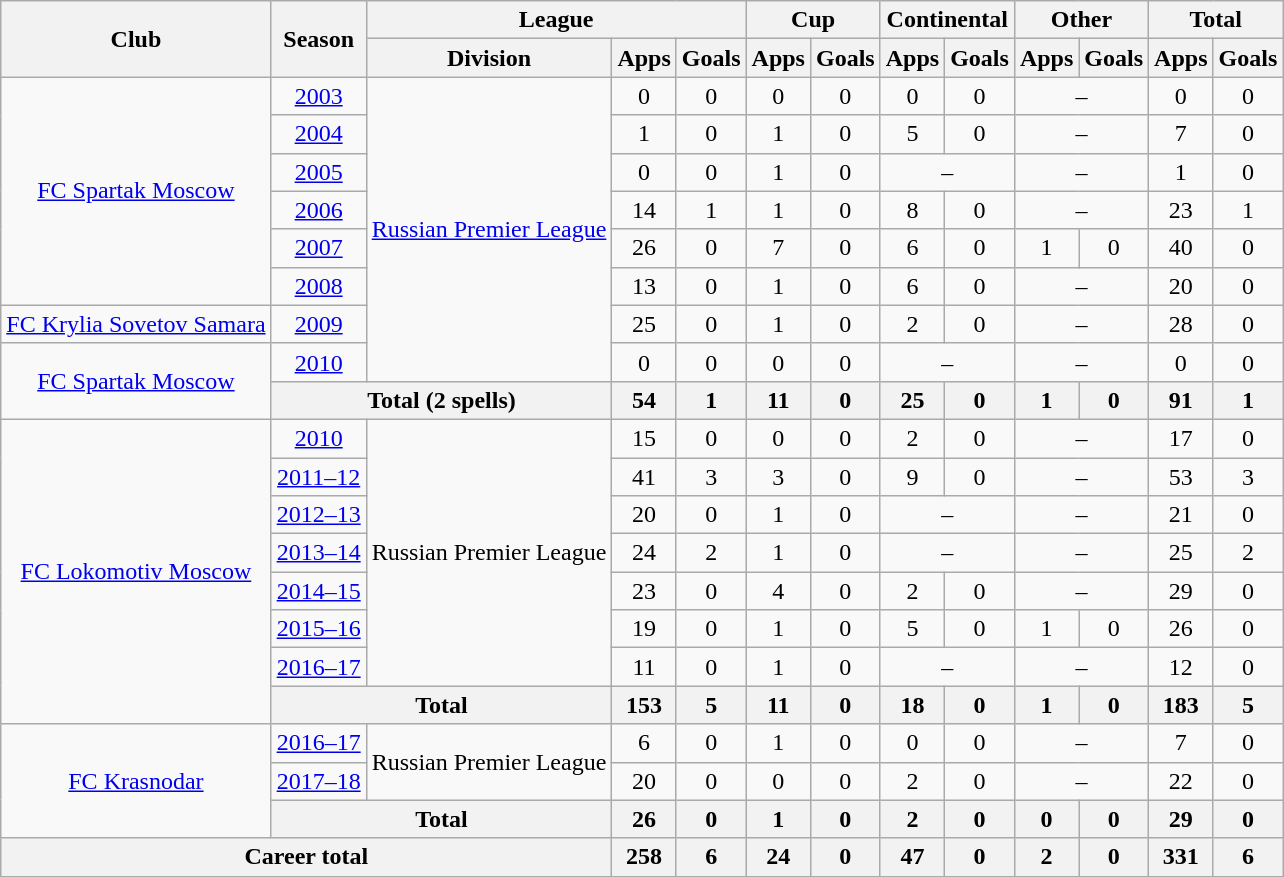<table class="wikitable" style="text-align: center;">
<tr>
<th rowspan=2>Club</th>
<th rowspan=2>Season</th>
<th colspan=3>League</th>
<th colspan=2>Cup</th>
<th colspan=2>Continental</th>
<th colspan=2>Other</th>
<th colspan=2>Total</th>
</tr>
<tr>
<th>Division</th>
<th>Apps</th>
<th>Goals</th>
<th>Apps</th>
<th>Goals</th>
<th>Apps</th>
<th>Goals</th>
<th>Apps</th>
<th>Goals</th>
<th>Apps</th>
<th>Goals</th>
</tr>
<tr>
<td rowspan=6><a href='#'>FC Spartak Moscow</a></td>
<td><a href='#'>2003</a></td>
<td rowspan=8><a href='#'>Russian Premier League</a></td>
<td>0</td>
<td>0</td>
<td>0</td>
<td>0</td>
<td>0</td>
<td>0</td>
<td colspan=2>–</td>
<td>0</td>
<td>0</td>
</tr>
<tr>
<td><a href='#'>2004</a></td>
<td>1</td>
<td>0</td>
<td>1</td>
<td>0</td>
<td>5</td>
<td>0</td>
<td colspan=2>–</td>
<td>7</td>
<td>0</td>
</tr>
<tr>
<td><a href='#'>2005</a></td>
<td>0</td>
<td>0</td>
<td>1</td>
<td>0</td>
<td colspan=2>–</td>
<td colspan=2>–</td>
<td>1</td>
<td>0</td>
</tr>
<tr>
<td><a href='#'>2006</a></td>
<td>14</td>
<td>1</td>
<td>1</td>
<td>0</td>
<td>8</td>
<td>0</td>
<td colspan=2>–</td>
<td>23</td>
<td>1</td>
</tr>
<tr>
<td><a href='#'>2007</a></td>
<td>26</td>
<td>0</td>
<td>7</td>
<td>0</td>
<td>6</td>
<td>0</td>
<td>1</td>
<td>0</td>
<td>40</td>
<td>0</td>
</tr>
<tr>
<td><a href='#'>2008</a></td>
<td>13</td>
<td>0</td>
<td>1</td>
<td>0</td>
<td>6</td>
<td>0</td>
<td colspan=2>–</td>
<td>20</td>
<td>0</td>
</tr>
<tr>
<td><a href='#'>FC Krylia Sovetov Samara</a></td>
<td><a href='#'>2009</a></td>
<td>25</td>
<td>0</td>
<td>1</td>
<td>0</td>
<td>2</td>
<td>0</td>
<td colspan=2>–</td>
<td>28</td>
<td>0</td>
</tr>
<tr>
<td rowspan=2><a href='#'>FC Spartak Moscow</a></td>
<td><a href='#'>2010</a></td>
<td>0</td>
<td>0</td>
<td>0</td>
<td>0</td>
<td colspan=2>–</td>
<td colspan=2>–</td>
<td>0</td>
<td>0</td>
</tr>
<tr>
<th colspan=2>Total (2 spells)</th>
<th>54</th>
<th>1</th>
<th>11</th>
<th>0</th>
<th>25</th>
<th>0</th>
<th>1</th>
<th>0</th>
<th>91</th>
<th>1</th>
</tr>
<tr>
<td rowspan=8><a href='#'>FC Lokomotiv Moscow</a></td>
<td><a href='#'>2010</a></td>
<td rowspan=7>Russian Premier League</td>
<td>15</td>
<td>0</td>
<td>0</td>
<td>0</td>
<td>2</td>
<td>0</td>
<td colspan=2>–</td>
<td>17</td>
<td>0</td>
</tr>
<tr>
<td><a href='#'>2011–12</a></td>
<td>41</td>
<td>3</td>
<td>3</td>
<td>0</td>
<td>9</td>
<td>0</td>
<td colspan=2>–</td>
<td>53</td>
<td>3</td>
</tr>
<tr>
<td><a href='#'>2012–13</a></td>
<td>20</td>
<td>0</td>
<td>1</td>
<td>0</td>
<td colspan=2>–</td>
<td colspan=2>–</td>
<td>21</td>
<td>0</td>
</tr>
<tr>
<td><a href='#'>2013–14</a></td>
<td>24</td>
<td>2</td>
<td>1</td>
<td>0</td>
<td colspan=2>–</td>
<td colspan=2>–</td>
<td>25</td>
<td>2</td>
</tr>
<tr>
<td><a href='#'>2014–15</a></td>
<td>23</td>
<td>0</td>
<td>4</td>
<td>0</td>
<td>2</td>
<td>0</td>
<td colspan=2>–</td>
<td>29</td>
<td>0</td>
</tr>
<tr>
<td><a href='#'>2015–16</a></td>
<td>19</td>
<td>0</td>
<td>1</td>
<td>0</td>
<td>5</td>
<td>0</td>
<td>1</td>
<td>0</td>
<td>26</td>
<td>0</td>
</tr>
<tr>
<td><a href='#'>2016–17</a></td>
<td>11</td>
<td>0</td>
<td>1</td>
<td>0</td>
<td colspan=2>–</td>
<td colspan=2>–</td>
<td>12</td>
<td>0</td>
</tr>
<tr>
<th colspan=2>Total</th>
<th>153</th>
<th>5</th>
<th>11</th>
<th>0</th>
<th>18</th>
<th>0</th>
<th>1</th>
<th>0</th>
<th>183</th>
<th>5</th>
</tr>
<tr>
<td rowspan=3><a href='#'>FC Krasnodar</a></td>
<td><a href='#'>2016–17</a></td>
<td rowspan=2>Russian Premier League</td>
<td>6</td>
<td>0</td>
<td>1</td>
<td>0</td>
<td>0</td>
<td>0</td>
<td colspan=2>–</td>
<td>7</td>
<td>0</td>
</tr>
<tr>
<td><a href='#'>2017–18</a></td>
<td>20</td>
<td>0</td>
<td>0</td>
<td>0</td>
<td>2</td>
<td>0</td>
<td colspan=2>–</td>
<td>22</td>
<td>0</td>
</tr>
<tr>
<th colspan=2>Total</th>
<th>26</th>
<th>0</th>
<th>1</th>
<th>0</th>
<th>2</th>
<th>0</th>
<th>0</th>
<th>0</th>
<th>29</th>
<th>0</th>
</tr>
<tr>
<th colspan=3>Career total</th>
<th>258</th>
<th>6</th>
<th>24</th>
<th>0</th>
<th>47</th>
<th>0</th>
<th>2</th>
<th>0</th>
<th>331</th>
<th>6</th>
</tr>
<tr>
</tr>
</table>
